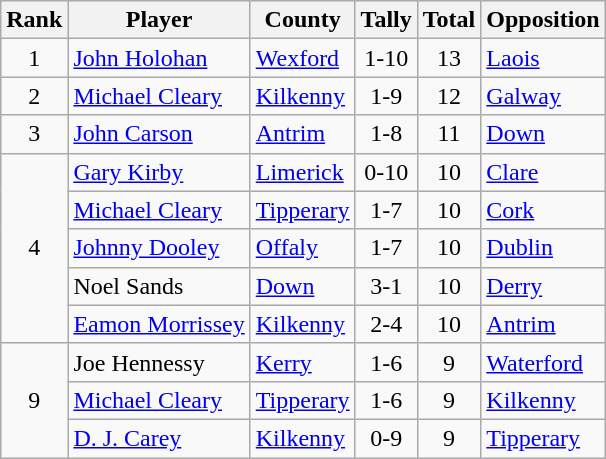<table class="wikitable">
<tr>
<th>Rank</th>
<th>Player</th>
<th>County</th>
<th>Tally</th>
<th>Total</th>
<th>Opposition</th>
</tr>
<tr>
<td rowspan=1 align=center>1</td>
<td><a href='#'>John Holohan</a></td>
<td><a href='#'>Wexford</a></td>
<td align=center>1-10</td>
<td align=center>13</td>
<td><a href='#'>Laois</a></td>
</tr>
<tr>
<td rowspan=1 align=center>2</td>
<td><a href='#'>Michael Cleary</a></td>
<td><a href='#'>Kilkenny</a></td>
<td align=center>1-9</td>
<td align=center>12</td>
<td><a href='#'>Galway</a></td>
</tr>
<tr>
<td rowspan=1 align=center>3</td>
<td><a href='#'>John Carson</a></td>
<td><a href='#'>Antrim</a></td>
<td align=center>1-8</td>
<td align=center>11</td>
<td><a href='#'>Down</a></td>
</tr>
<tr>
<td rowspan=5 align=center>4</td>
<td><a href='#'>Gary Kirby</a></td>
<td><a href='#'>Limerick</a></td>
<td align=center>0-10</td>
<td align=center>10</td>
<td><a href='#'>Clare</a></td>
</tr>
<tr>
<td><a href='#'>Michael Cleary</a></td>
<td><a href='#'>Tipperary</a></td>
<td align=center>1-7</td>
<td align=center>10</td>
<td><a href='#'>Cork</a></td>
</tr>
<tr>
<td><a href='#'>Johnny Dooley</a></td>
<td><a href='#'>Offaly</a></td>
<td align=center>1-7</td>
<td align=center>10</td>
<td><a href='#'>Dublin</a></td>
</tr>
<tr>
<td>Noel Sands</td>
<td><a href='#'>Down</a></td>
<td align=center>3-1</td>
<td align=center>10</td>
<td><a href='#'>Derry</a></td>
</tr>
<tr>
<td><a href='#'>Eamon Morrissey</a></td>
<td><a href='#'>Kilkenny</a></td>
<td align=center>2-4</td>
<td align=center>10</td>
<td><a href='#'>Antrim</a></td>
</tr>
<tr>
<td rowspan=3 align=center>9</td>
<td>Joe Hennessy</td>
<td><a href='#'>Kerry</a></td>
<td align=center>1-6</td>
<td align=center>9</td>
<td><a href='#'>Waterford</a></td>
</tr>
<tr>
<td><a href='#'>Michael Cleary</a></td>
<td><a href='#'>Tipperary</a></td>
<td align=center>1-6</td>
<td align=center>9</td>
<td><a href='#'>Kilkenny</a></td>
</tr>
<tr>
<td><a href='#'>D. J. Carey</a></td>
<td><a href='#'>Kilkenny</a></td>
<td align=center>0-9</td>
<td align=center>9</td>
<td><a href='#'>Tipperary</a></td>
</tr>
</table>
